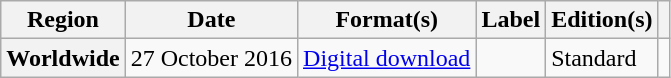<table class="wikitable plainrowheaders">
<tr>
<th scope="col">Region</th>
<th scope="col">Date</th>
<th scope="col">Format(s)</th>
<th scope="col">Label</th>
<th scope="col">Edition(s)</th>
<th scope="col"></th>
</tr>
<tr>
<th scope="row">Worldwide</th>
<td>27 October 2016</td>
<td><a href='#'>Digital download</a></td>
<td></td>
<td>Standard</td>
<td style="text-align:center;"></td>
</tr>
</table>
